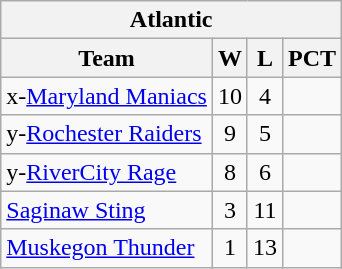<table class="wikitable" style="text-align:center">
<tr>
<th colspan=4>Atlantic</th>
</tr>
<tr>
<th>Team</th>
<th>W</th>
<th>L</th>
<th>PCT</th>
</tr>
<tr>
<td align=left>x-<a href='#'>Maryland Maniacs</a></td>
<td>10</td>
<td>4</td>
<td></td>
</tr>
<tr>
<td align=left>y-<a href='#'>Rochester Raiders</a></td>
<td>9</td>
<td>5</td>
<td></td>
</tr>
<tr>
<td align=left>y-<a href='#'>RiverCity Rage</a></td>
<td>8</td>
<td>6</td>
<td></td>
</tr>
<tr>
<td align=left><a href='#'>Saginaw Sting</a></td>
<td>3</td>
<td>11</td>
<td></td>
</tr>
<tr>
<td align=left><a href='#'>Muskegon Thunder</a></td>
<td>1</td>
<td>13</td>
<td></td>
</tr>
</table>
